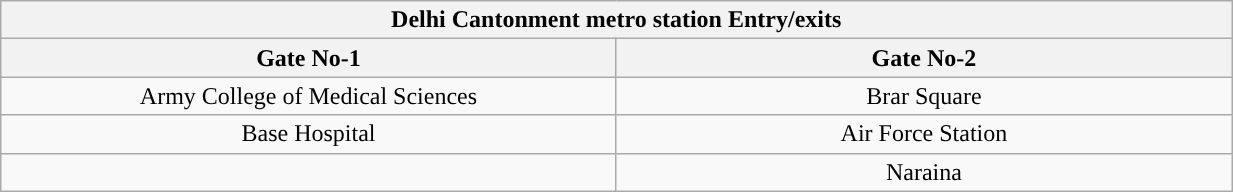<table class="wikitable" style="text-align: center;" width="65%">
<tr>
<th align="center" colspan="5" style="background:#"><span>Delhi Cantonment metro station Entry/exits</span></th>
</tr>
<tr>
<th style="width:15%;">Gate No-1</th>
<th style="width:15%;">Gate No-2</th>
</tr>
<tr>
<td>Army College of Medical Sciences</td>
<td>Brar Square</td>
</tr>
<tr>
<td>Base Hospital</td>
<td>Air Force Station</td>
</tr>
<tr>
<td></td>
<td>Naraina</td>
</tr>
</table>
